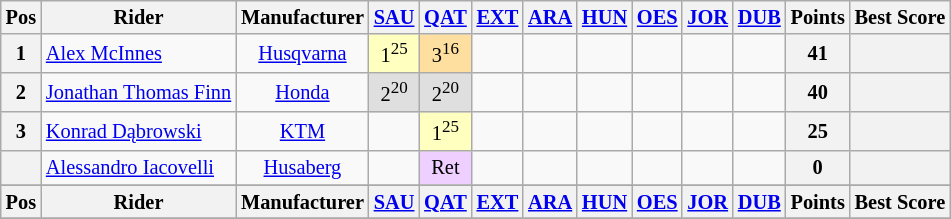<table class="wikitable" style="font-size: 85%; text-align: center;">
<tr valign="top">
<th valign="middle">Pos</th>
<th valign="middle">Rider</th>
<th valign="middle">Manufacturer</th>
<th><a href='#'>SAU</a><br></th>
<th><a href='#'>QAT</a><br></th>
<th><a href='#'>EXT</a><br></th>
<th><a href='#'>ARA</a><br></th>
<th><a href='#'>HUN</a><br></th>
<th><a href='#'>OES</a><br></th>
<th><a href='#'>JOR</a><br></th>
<th><a href='#'>DUB</a><br></th>
<th valign="middle">Points</th>
<th valign="middle">Best Score</th>
</tr>
<tr>
<th>1</th>
<td align="left"> <a href='#'>Alex McInnes</a></td>
<td><a href='#'>Husqvarna</a></td>
<td style="background:#ffffbf;">1<sup>25</sup></td>
<td style="background:#ffdf9f;">3<sup>16</sup></td>
<td></td>
<td></td>
<td></td>
<td></td>
<td></td>
<td></td>
<th>41</th>
<th></th>
</tr>
<tr>
<th>2</th>
<td align="left"> <a href='#'>Jonathan Thomas Finn</a></td>
<td><a href='#'>Honda</a></td>
<td style="background:#dfdfdf;">2<sup>20</sup></td>
<td style="background:#dfdfdf;">2<sup>20</sup></td>
<td></td>
<td></td>
<td></td>
<td></td>
<td></td>
<td></td>
<th>40</th>
<th></th>
</tr>
<tr>
<th>3</th>
<td align="left"> <a href='#'>Konrad Dąbrowski</a></td>
<td><a href='#'>KTM</a></td>
<td></td>
<td style="background:#ffffbf;">1<sup>25</sup></td>
<td></td>
<td></td>
<td></td>
<td></td>
<td></td>
<td></td>
<th>25</th>
<th></th>
</tr>
<tr>
<th></th>
<td align="left"> <a href='#'>Alessandro Iacovelli</a></td>
<td><a href='#'>Husaberg</a></td>
<td></td>
<td style="background:#efcfff;">Ret</td>
<td></td>
<td></td>
<td></td>
<td></td>
<td></td>
<td></td>
<th>0</th>
<th></th>
</tr>
<tr>
</tr>
<tr valign="top">
<th valign="middle">Pos</th>
<th valign="middle">Rider</th>
<th valign="middle">Manufacturer</th>
<th><a href='#'>SAU</a><br></th>
<th><a href='#'>QAT</a><br></th>
<th><a href='#'>EXT</a><br></th>
<th><a href='#'>ARA</a><br></th>
<th><a href='#'>HUN</a><br></th>
<th><a href='#'>OES</a><br></th>
<th><a href='#'>JOR</a><br></th>
<th><a href='#'>DUB</a><br></th>
<th valign="middle">Points</th>
<th valign="middle">Best Score</th>
</tr>
<tr>
</tr>
</table>
